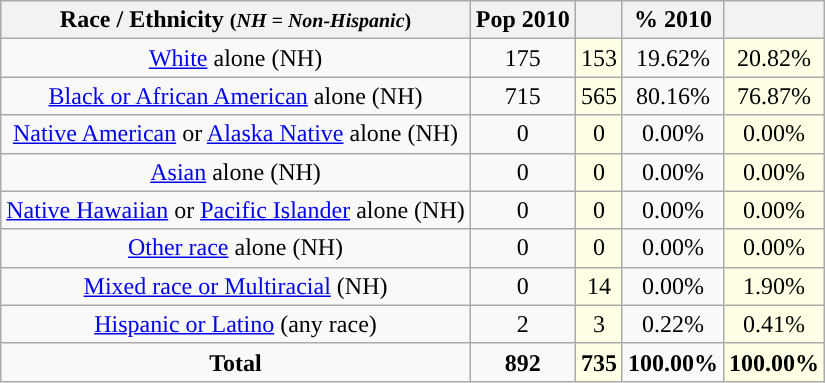<table class="wikitable" style="text-align:center;">
<tr>
<th>Race / Ethnicity <small>(<em>NH = Non-Hispanic</em>)</small></th>
<th>Pop 2010</th>
<th></th>
<th>% 2010</th>
<th></th>
</tr>
<tr>
<td><a href='#'>White</a> alone (NH)</td>
<td>175</td>
<td style='background: #ffffe6;'>153</td>
<td>19.62%</td>
<td style='background: #ffffe6;'>20.82%</td>
</tr>
<tr>
<td><a href='#'>Black or African American</a> alone (NH)</td>
<td>715</td>
<td style='background: #ffffe6;'>565</td>
<td>80.16%</td>
<td style='background: #ffffe6;'>76.87%</td>
</tr>
<tr>
<td><a href='#'>Native American</a> or <a href='#'>Alaska Native</a> alone (NH)</td>
<td>0</td>
<td style='background: #ffffe6;'>0</td>
<td>0.00%</td>
<td style='background: #ffffe6;'>0.00%</td>
</tr>
<tr>
<td><a href='#'>Asian</a> alone (NH)</td>
<td>0</td>
<td style='background: #ffffe6;'>0</td>
<td>0.00%</td>
<td style='background: #ffffe6;'>0.00%</td>
</tr>
<tr>
<td><a href='#'>Native Hawaiian</a> or <a href='#'>Pacific Islander</a> alone (NH)</td>
<td>0</td>
<td style='background: #ffffe6;'>0</td>
<td>0.00%</td>
<td style='background: #ffffe6;'>0.00%</td>
</tr>
<tr>
<td><a href='#'>Other race</a> alone (NH)</td>
<td>0</td>
<td style='background: #ffffe6;'>0</td>
<td>0.00%</td>
<td style='background: #ffffe6;'>0.00%</td>
</tr>
<tr>
<td><a href='#'>Mixed race or Multiracial</a> (NH)</td>
<td>0</td>
<td style='background: #ffffe6;'>14</td>
<td>0.00%</td>
<td style='background: #ffffe6;'>1.90%</td>
</tr>
<tr>
<td><a href='#'>Hispanic or Latino</a> (any race)</td>
<td>2</td>
<td style='background: #ffffe6;'>3</td>
<td>0.22%</td>
<td style='background: #ffffe6;'>0.41%</td>
</tr>
<tr>
<td><strong>Total</strong></td>
<td><strong>892</strong></td>
<td style='background: #ffffe6;'><strong>735</strong></td>
<td><strong>100.00%</strong></td>
<td style='background: #ffffe6;'><strong>100.00%</strong></td>
</tr>
</table>
